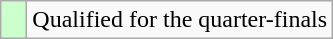<table class="wikitable">
<tr>
<td width=10px bgcolor="#ccffcc"></td>
<td>Qualified for the quarter-finals</td>
</tr>
</table>
